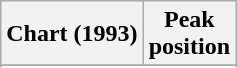<table class="wikitable">
<tr>
<th align="left">Chart (1993)</th>
<th align="center">Peak<br>position</th>
</tr>
<tr>
</tr>
<tr>
</tr>
</table>
